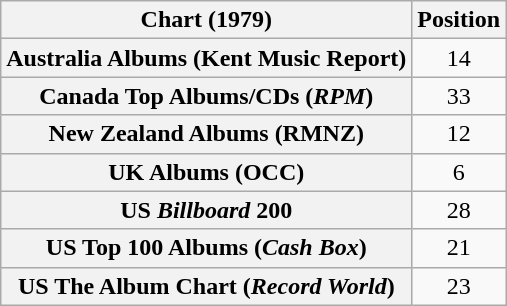<table class="wikitable sortable plainrowheaders" style="text-align:center;">
<tr>
<th scope="col">Chart (1979)</th>
<th scope="col">Position</th>
</tr>
<tr>
<th scope="row">Australia Albums (Kent Music Report)</th>
<td>14</td>
</tr>
<tr>
<th scope="row">Canada Top Albums/CDs (<em>RPM</em>)</th>
<td>33</td>
</tr>
<tr>
<th scope="row">New Zealand Albums (RMNZ)</th>
<td>12</td>
</tr>
<tr>
<th scope="row">UK Albums (OCC)</th>
<td>6</td>
</tr>
<tr>
<th scope="row">US <em>Billboard</em> 200</th>
<td>28</td>
</tr>
<tr>
<th scope="row">US Top 100 Albums (<em>Cash Box</em>)</th>
<td>21</td>
</tr>
<tr>
<th scope="row">US The Album Chart (<em>Record World</em>)</th>
<td>23</td>
</tr>
</table>
